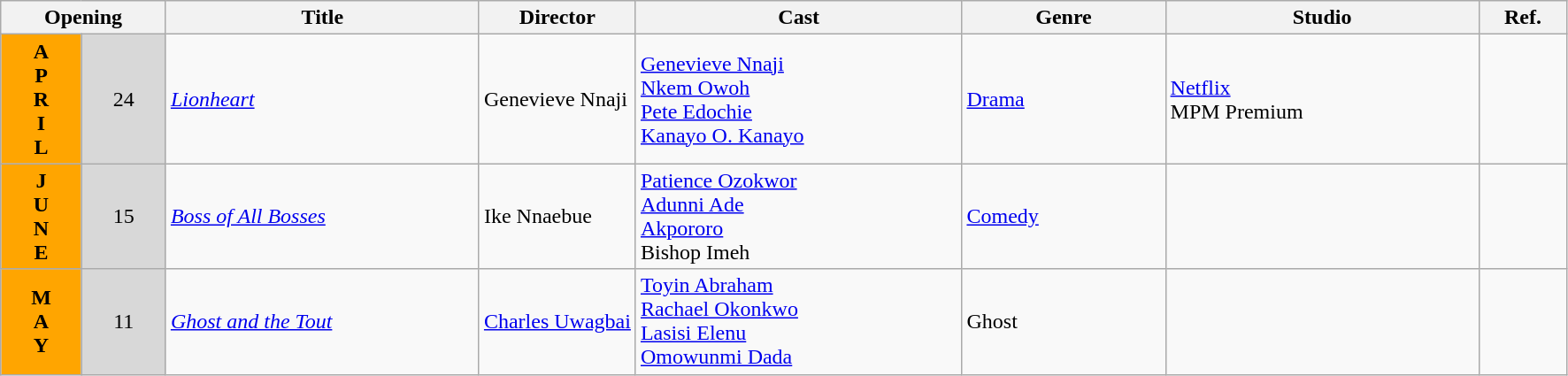<table class="wikitable">
<tr>
<th colspan="2">Opening</th>
<th style="width:20%;">Title</th>
<th style="width:10%;">Director</th>
<th>Cast</th>
<th style="width:13%">Genre</th>
<th style="width:20%">Studio</th>
<th>Ref.</th>
</tr>
<tr>
<td rowspan=1 style="text-align:center; background:orange; textcolor:#000;"><strong>A<br>P<br>R<br>I<br>L<br></strong></td>
<td rowspan=1 style="text-align:center; background:#d8d8d8; textcolor:#000;">24</td>
<td><em><a href='#'>Lionheart</a></em></td>
<td>Genevieve Nnaji</td>
<td><a href='#'>Genevieve Nnaji</a><br><a href='#'>Nkem Owoh</a><br><a href='#'>Pete Edochie</a><br><a href='#'>Kanayo O. Kanayo</a></td>
<td><a href='#'>Drama</a></td>
<td><a href='#'>Netflix</a><br>MPM Premium<br></td>
<td></td>
</tr>
<tr>
<td rowspan=1 style="text-align:center; background:orange; textcolor:#000;"><strong>J<br>U<br>N<br>E<br></strong></td>
<td rowspan=1 style="text-align:center; background:#d8d8d8; textcolor:#000;">15</td>
<td><em><a href='#'>Boss of All Bosses</a></em></td>
<td>Ike Nnaebue</td>
<td><a href='#'>Patience Ozokwor</a><br> <a href='#'>Adunni Ade</a><br><a href='#'>Akpororo</a><br>Bishop Imeh</td>
<td><a href='#'>Comedy</a></td>
<td></td>
<td></td>
</tr>
<tr>
<td rowspan=1 style="text-align:center; background:orange; textcolor:#000;"><strong>M<br>A<br>Y<br></strong></td>
<td rowspan=1 style="text-align:center; background:#d8d8d8; textcolor:#000;">11</td>
<td><em><a href='#'>Ghost and the Tout</a></em></td>
<td><a href='#'>Charles Uwagbai</a></td>
<td><a href='#'>Toyin Abraham</a><br> <a href='#'>Rachael Okonkwo</a><br><a href='#'>Lasisi Elenu</a><br><a href='#'>Omowunmi Dada</a></td>
<td>Ghost</td>
<td></td>
<td></td>
</tr>
</table>
